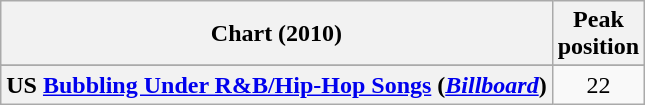<table class="wikitable plainrowheaders" style="text-align:center">
<tr>
<th>Chart (2010)</th>
<th>Peak<br>position</th>
</tr>
<tr>
</tr>
<tr>
<th scope="row">US <a href='#'>Bubbling Under R&B/Hip-Hop Songs</a> (<em><a href='#'>Billboard</a></em>)</th>
<td>22</td>
</tr>
</table>
